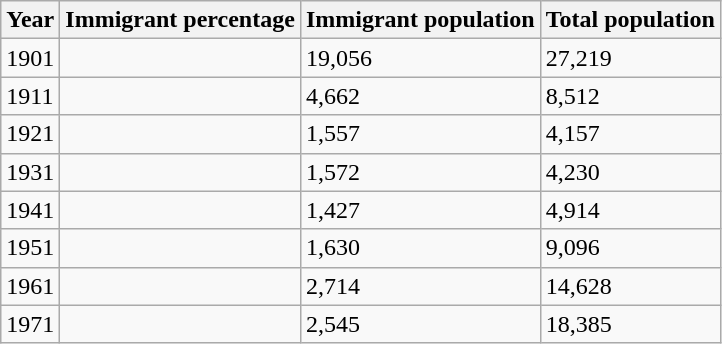<table class="wikitable sortable">
<tr>
<th>Year</th>
<th>Immigrant percentage</th>
<th>Immigrant population</th>
<th>Total population</th>
</tr>
<tr>
<td>1901</td>
<td></td>
<td>19,056</td>
<td>27,219</td>
</tr>
<tr>
<td>1911</td>
<td></td>
<td>4,662</td>
<td>8,512</td>
</tr>
<tr>
<td>1921</td>
<td></td>
<td>1,557</td>
<td>4,157</td>
</tr>
<tr>
<td>1931</td>
<td></td>
<td>1,572</td>
<td>4,230</td>
</tr>
<tr>
<td>1941</td>
<td></td>
<td>1,427</td>
<td>4,914</td>
</tr>
<tr>
<td>1951</td>
<td></td>
<td>1,630</td>
<td>9,096</td>
</tr>
<tr>
<td>1961</td>
<td></td>
<td>2,714</td>
<td>14,628</td>
</tr>
<tr>
<td>1971</td>
<td></td>
<td>2,545</td>
<td>18,385</td>
</tr>
</table>
